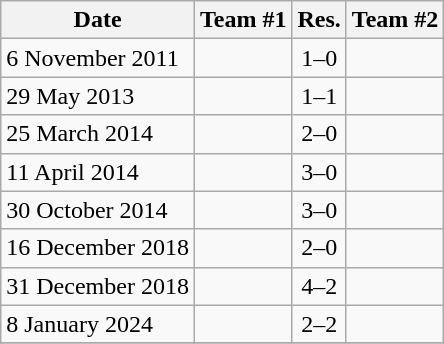<table class="wikitable">
<tr>
<th>Date</th>
<th>Team #1</th>
<th>Res.</th>
<th>Team #2</th>
</tr>
<tr>
<td>6 November 2011</td>
<td></td>
<td style="text-align:center;">1–0</td>
<td></td>
</tr>
<tr>
<td>29 May 2013</td>
<td></td>
<td style="text-align:center;">1–1</td>
<td></td>
</tr>
<tr>
<td>25 March 2014</td>
<td></td>
<td style="text-align:center;">2–0</td>
<td></td>
</tr>
<tr>
<td>11 April 2014</td>
<td></td>
<td style="text-align:center;">3–0</td>
<td></td>
</tr>
<tr>
<td>30 October 2014</td>
<td></td>
<td style="text-align:center;">3–0</td>
<td></td>
</tr>
<tr>
<td>16 December 2018</td>
<td></td>
<td style="text-align:center;">2–0</td>
<td></td>
</tr>
<tr>
<td>31 December 2018</td>
<td></td>
<td style="text-align:center;">4–2</td>
<td></td>
</tr>
<tr>
<td>8 January 2024</td>
<td></td>
<td style="text-align:center;">2–2</td>
<td></td>
</tr>
<tr>
</tr>
</table>
